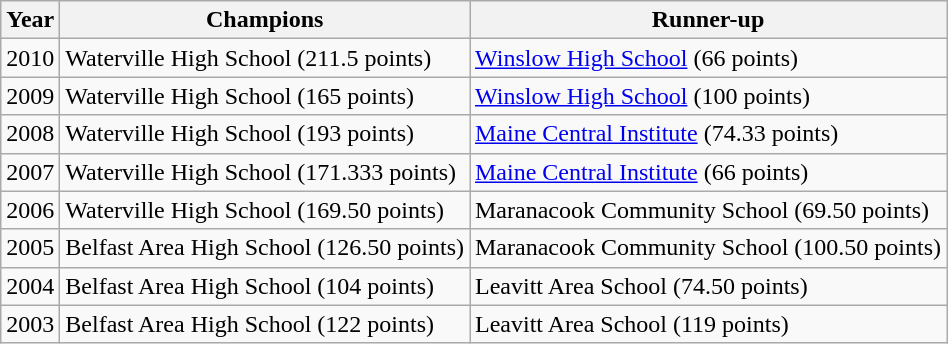<table class="wikitable" border="1">
<tr>
<th>Year</th>
<th>Champions</th>
<th>Runner-up</th>
</tr>
<tr>
<td>2010</td>
<td>Waterville High School (211.5 points)</td>
<td><a href='#'>Winslow High School</a> (66 points)</td>
</tr>
<tr>
<td>2009</td>
<td>Waterville High School (165 points)</td>
<td><a href='#'>Winslow High School</a> (100 points)</td>
</tr>
<tr>
<td>2008</td>
<td>Waterville High School (193 points)</td>
<td><a href='#'>Maine Central Institute</a> (74.33 points)</td>
</tr>
<tr>
<td>2007</td>
<td>Waterville High School (171.333 points)</td>
<td><a href='#'>Maine Central Institute</a> (66 points)</td>
</tr>
<tr>
<td>2006</td>
<td>Waterville High School (169.50 points)</td>
<td>Maranacook Community School (69.50 points)</td>
</tr>
<tr>
<td>2005</td>
<td>Belfast Area High School (126.50 points)</td>
<td>Maranacook Community School (100.50 points)</td>
</tr>
<tr>
<td>2004</td>
<td>Belfast Area High School (104 points)</td>
<td>Leavitt Area School (74.50 points)</td>
</tr>
<tr>
<td>2003</td>
<td>Belfast Area High School (122 points)</td>
<td>Leavitt Area School (119 points)</td>
</tr>
</table>
